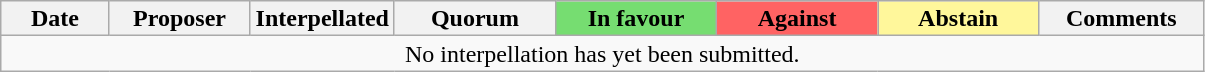<table class="wikitable" style="line-height:16px; text-align: center;">
<tr>
<th style="width:9%;">Date</th>
<th>Proposer</th>
<th style="width:12%;">Interpellated</th>
<th style="width:100px;">Quorum</th>
<th style="width:100px; background:#76dd71;">In favour</th>
<th style="width:100px; background:#ff6363">Against</th>
<th style="width:100px; background:#fff79b">Abstain</th>
<th>Comments</th>
</tr>
<tr>
<td colspan="8">No interpellation has yet been submitted.</td>
</tr>
</table>
